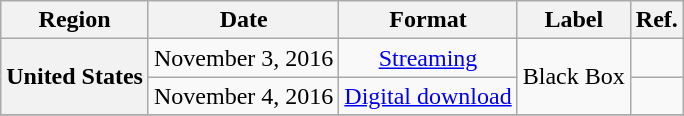<table class="wikitable sortable plainrowheaders" style="text-align:center">
<tr>
<th scope="col">Region</th>
<th scope="col">Date</th>
<th scope="col">Format</th>
<th scope="col">Label</th>
<th scope="col">Ref.</th>
</tr>
<tr>
<th scope="row" rowspan="2">United States</th>
<td>November 3, 2016</td>
<td><a href='#'>Streaming</a></td>
<td rowspan="2">Black Box</td>
<td></td>
</tr>
<tr>
<td>November 4, 2016</td>
<td><a href='#'>Digital download</a></td>
<td></td>
</tr>
<tr>
</tr>
</table>
